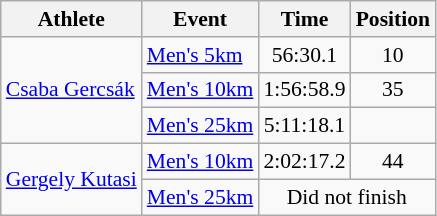<table class="wikitable" border="1" style="font-size:90%">
<tr>
<th>Athlete</th>
<th>Event</th>
<th>Time</th>
<th>Position</th>
</tr>
<tr>
<td rowspan=3><a href='#'>Csaba Gercsák</a></td>
<td><a href='#'>Men's 5km</a></td>
<td align=center>56:30.1</td>
<td align=center>10</td>
</tr>
<tr>
<td><a href='#'>Men's 10km</a></td>
<td align=center>1:56:58.9</td>
<td align=center>35</td>
</tr>
<tr>
<td><a href='#'>Men's 25km</a></td>
<td align=center>5:11:18.1</td>
<td align=center></td>
</tr>
<tr>
<td rowspan=2><a href='#'>Gergely Kutasi</a></td>
<td><a href='#'>Men's 10km</a></td>
<td align=center>2:02:17.2</td>
<td align=center>44</td>
</tr>
<tr>
<td><a href='#'>Men's 25km</a></td>
<td colspan= 2 align=center>Did not finish</td>
</tr>
</table>
